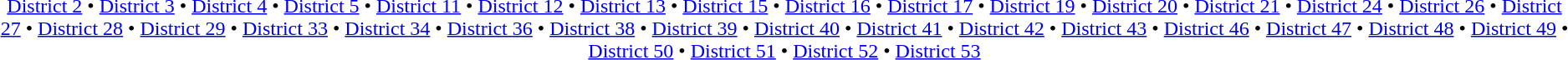<table id=toc class=toc summary=Contents>
<tr>
<td align=center><br><a href='#'>District 2</a> • <a href='#'>District 3</a> • <a href='#'>District 4</a> • <a href='#'>District 5</a> • <a href='#'>District 11</a> • <a href='#'>District 12</a> • <a href='#'>District 13</a> • <a href='#'>District 15</a> • <a href='#'>District 16</a> • <a href='#'>District 17</a> • <a href='#'>District 19</a> • <a href='#'>District 20</a> • <a href='#'>District 21</a> • <a href='#'>District 24</a> • <a href='#'>District 26</a> • <a href='#'>District 27</a> • <a href='#'>District 28</a> • <a href='#'>District 29</a> • <a href='#'>District 33</a> • <a href='#'>District 34</a> • <a href='#'>District 36</a> • <a href='#'>District 38</a> • <a href='#'>District 39</a> • <a href='#'>District 40</a> • <a href='#'>District 41</a> • <a href='#'>District 42</a> • <a href='#'>District 43</a> • <a href='#'>District 46</a> • <a href='#'>District 47</a> • <a href='#'>District 48</a> • <a href='#'>District 49</a> • <a href='#'>District 50</a> • <a href='#'>District 51</a> • <a href='#'>District 52</a> • <a href='#'>District 53</a></td>
</tr>
</table>
